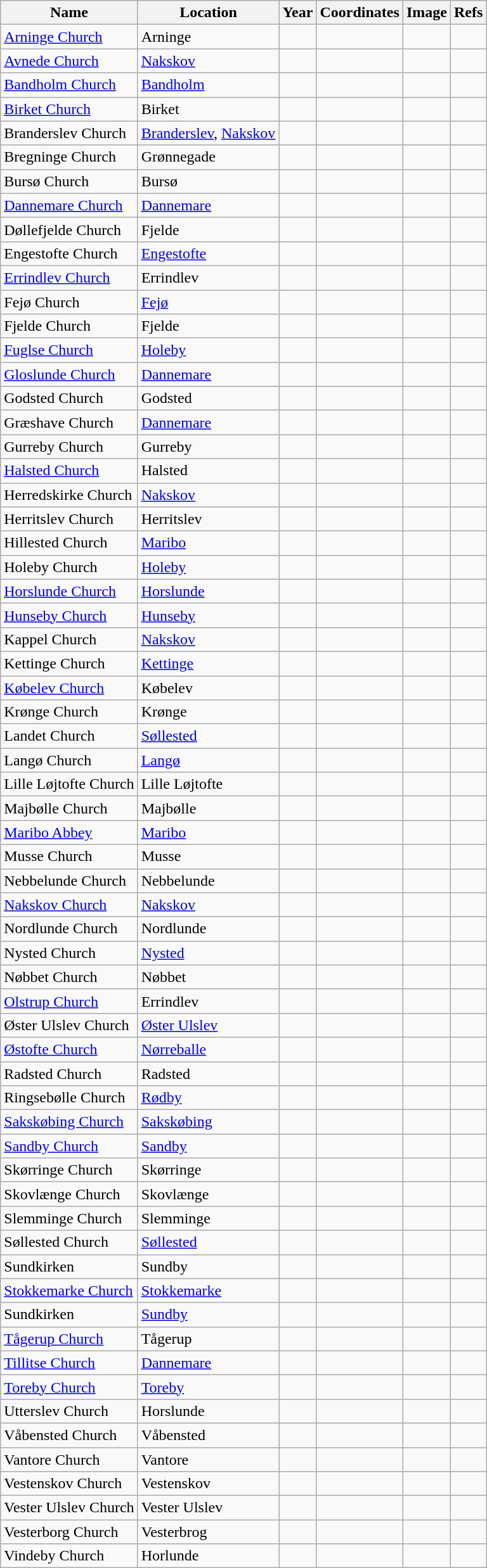<table class="wikitable sortable">
<tr>
<th>Name</th>
<th>Location</th>
<th>Year</th>
<th>Coordinates</th>
<th>Image</th>
<th>Refs</th>
</tr>
<tr>
<td><a href='#'>Arninge Church</a></td>
<td>Arninge</td>
<td></td>
<td></td>
<td></td>
<td></td>
</tr>
<tr>
<td><a href='#'>Avnede Church</a></td>
<td><a href='#'>Nakskov</a></td>
<td></td>
<td></td>
<td></td>
<td></td>
</tr>
<tr>
<td><a href='#'>Bandholm Church</a></td>
<td><a href='#'>Bandholm</a></td>
<td></td>
<td></td>
<td></td>
<td></td>
</tr>
<tr>
<td><a href='#'>Birket Church</a></td>
<td>Birket</td>
<td></td>
<td></td>
<td></td>
<td></td>
</tr>
<tr>
<td>Branderslev Church</td>
<td><a href='#'>Branderslev</a>, <a href='#'>Nakskov</a></td>
<td></td>
<td></td>
<td></td>
<td></td>
</tr>
<tr>
<td>Bregninge Church</td>
<td>Grønnegade</td>
<td></td>
<td></td>
<td></td>
<td></td>
</tr>
<tr>
<td>Bursø Church</td>
<td>Bursø</td>
<td></td>
<td></td>
<td></td>
<td></td>
</tr>
<tr>
<td><a href='#'>Dannemare Church</a></td>
<td><a href='#'>Dannemare</a></td>
<td></td>
<td></td>
<td></td>
<td></td>
</tr>
<tr>
<td>Døllefjelde Church</td>
<td>Fjelde</td>
<td></td>
<td></td>
<td></td>
<td></td>
</tr>
<tr>
<td>Engestofte Church</td>
<td><a href='#'>Engestofte</a></td>
<td></td>
<td></td>
<td></td>
<td></td>
</tr>
<tr>
<td><a href='#'>Errindlev Church</a></td>
<td>Errindlev</td>
<td></td>
<td></td>
<td></td>
<td></td>
</tr>
<tr>
<td>Fejø Church</td>
<td><a href='#'>Fejø</a></td>
<td></td>
<td></td>
<td></td>
<td></td>
</tr>
<tr>
<td>Fjelde Church</td>
<td>Fjelde</td>
<td></td>
<td></td>
<td></td>
<td></td>
</tr>
<tr>
<td><a href='#'>Fuglse Church</a></td>
<td><a href='#'>Holeby</a></td>
<td></td>
<td></td>
<td></td>
<td></td>
</tr>
<tr>
<td><a href='#'>Gloslunde Church</a></td>
<td><a href='#'>Dannemare</a></td>
<td></td>
<td></td>
<td></td>
<td></td>
</tr>
<tr>
<td>Godsted Church</td>
<td>Godsted</td>
<td></td>
<td></td>
<td></td>
<td></td>
</tr>
<tr>
<td>Græshave Church</td>
<td><a href='#'>Dannemare</a></td>
<td></td>
<td></td>
<td></td>
<td></td>
</tr>
<tr>
<td>Gurreby Church</td>
<td>Gurreby</td>
<td></td>
<td></td>
<td></td>
<td></td>
</tr>
<tr>
<td><a href='#'>Halsted Church</a></td>
<td>Halsted</td>
<td></td>
<td></td>
<td></td>
<td></td>
</tr>
<tr>
<td>Herredskirke Church</td>
<td><a href='#'>Nakskov</a></td>
<td></td>
<td></td>
<td></td>
<td></td>
</tr>
<tr>
<td>Herritslev  Church</td>
<td>Herritslev</td>
<td></td>
<td></td>
<td></td>
<td></td>
</tr>
<tr>
<td>Hillested  Church</td>
<td><a href='#'>Maribo</a></td>
<td></td>
<td></td>
<td></td>
<td></td>
</tr>
<tr>
<td>Holeby Church</td>
<td><a href='#'>Holeby</a></td>
<td></td>
<td></td>
<td></td>
<td></td>
</tr>
<tr>
<td><a href='#'>Horslunde Church</a></td>
<td><a href='#'>Horslunde</a></td>
<td></td>
<td></td>
<td></td>
<td></td>
</tr>
<tr>
<td><a href='#'>Hunseby Church</a></td>
<td><a href='#'>Hunseby</a></td>
<td></td>
<td></td>
<td></td>
<td></td>
</tr>
<tr>
<td>Kappel Church</td>
<td><a href='#'>Nakskov</a></td>
<td></td>
<td></td>
<td></td>
<td></td>
</tr>
<tr>
<td>Kettinge Church</td>
<td><a href='#'>Kettinge</a></td>
<td></td>
<td></td>
<td></td>
<td></td>
</tr>
<tr>
<td><a href='#'>Købelev Church</a></td>
<td>Købelev</td>
<td></td>
<td></td>
<td></td>
<td></td>
</tr>
<tr>
<td>Krønge Church</td>
<td>Krønge</td>
<td></td>
<td></td>
<td></td>
<td></td>
</tr>
<tr>
<td>Landet Church</td>
<td><a href='#'>Søllested</a></td>
<td></td>
<td></td>
<td></td>
<td></td>
</tr>
<tr>
<td>Langø Church</td>
<td><a href='#'>Langø</a></td>
<td></td>
<td></td>
<td></td>
<td></td>
</tr>
<tr>
<td>Lille Løjtofte Church</td>
<td>Lille Løjtofte</td>
<td></td>
<td></td>
<td></td>
<td></td>
</tr>
<tr>
<td>Majbølle Church</td>
<td>Majbølle</td>
<td></td>
<td></td>
<td></td>
<td></td>
</tr>
<tr>
<td><a href='#'>Maribo Abbey</a></td>
<td><a href='#'>Maribo</a></td>
<td></td>
<td></td>
<td></td>
<td></td>
</tr>
<tr>
<td>Musse Church</td>
<td>Musse</td>
<td></td>
<td></td>
<td></td>
<td></td>
</tr>
<tr>
<td>Nebbelunde  Church</td>
<td>Nebbelunde</td>
<td></td>
<td></td>
<td></td>
<td></td>
</tr>
<tr>
<td><a href='#'>Nakskov Church</a></td>
<td><a href='#'>Nakskov</a></td>
<td></td>
<td></td>
<td></td>
<td></td>
</tr>
<tr>
<td>Nordlunde Church</td>
<td>Nordlunde</td>
<td></td>
<td></td>
<td></td>
<td></td>
</tr>
<tr>
<td>Nysted Church</td>
<td><a href='#'>Nysted</a></td>
<td></td>
<td></td>
<td></td>
<td></td>
</tr>
<tr>
<td>Nøbbet Church</td>
<td>Nøbbet</td>
<td></td>
<td></td>
<td></td>
<td></td>
</tr>
<tr>
<td><a href='#'>Olstrup Church</a></td>
<td>Errindlev</td>
<td></td>
<td></td>
<td></td>
<td></td>
</tr>
<tr>
<td>Øster Ulslev Church</td>
<td><a href='#'>Øster Ulslev</a></td>
<td></td>
<td></td>
<td></td>
<td></td>
</tr>
<tr>
<td><a href='#'>Østofte Church</a></td>
<td><a href='#'>Nørreballe</a></td>
<td></td>
<td></td>
<td></td>
<td></td>
</tr>
<tr>
<td>Radsted Church</td>
<td>Radsted</td>
<td></td>
<td></td>
<td></td>
<td></td>
</tr>
<tr>
<td>Ringsebølle Church</td>
<td><a href='#'>Rødby</a></td>
<td></td>
<td></td>
<td></td>
<td></td>
</tr>
<tr>
<td><a href='#'>Sakskøbing Church</a></td>
<td><a href='#'>Sakskøbing</a></td>
<td></td>
<td></td>
<td></td>
<td></td>
</tr>
<tr>
<td><a href='#'>Sandby Church</a></td>
<td><a href='#'>Sandby</a></td>
<td></td>
<td></td>
<td></td>
<td></td>
</tr>
<tr>
<td>Skørringe Church</td>
<td>Skørringe</td>
<td></td>
<td></td>
<td></td>
<td></td>
</tr>
<tr>
<td>Skovlænge Church</td>
<td>Skovlænge</td>
<td></td>
<td></td>
<td></td>
<td></td>
</tr>
<tr>
<td>Slemminge Church</td>
<td>Slemminge</td>
<td></td>
<td></td>
<td></td>
<td></td>
</tr>
<tr>
<td>Søllested Church</td>
<td><a href='#'>Søllested</a></td>
<td></td>
<td></td>
<td></td>
<td></td>
</tr>
<tr>
<td>Sundkirken</td>
<td>Sundby</td>
<td></td>
<td></td>
<td></td>
<td></td>
</tr>
<tr>
<td><a href='#'>Stokkemarke Church</a></td>
<td><a href='#'>Stokkemarke</a></td>
<td></td>
<td></td>
<td></td>
<td></td>
</tr>
<tr>
<td>Sundkirken</td>
<td><a href='#'>Sundby</a></td>
<td></td>
<td></td>
<td></td>
<td></td>
</tr>
<tr>
<td><a href='#'>Tågerup Church</a></td>
<td>Tågerup</td>
<td></td>
<td></td>
<td></td>
<td></td>
</tr>
<tr>
<td><a href='#'>Tillitse Church</a></td>
<td><a href='#'>Dannemare</a></td>
<td></td>
<td></td>
<td></td>
<td></td>
</tr>
<tr>
<td><a href='#'>Toreby Church</a></td>
<td><a href='#'>Toreby</a></td>
<td></td>
<td></td>
<td></td>
<td></td>
</tr>
<tr>
<td>Utterslev Church</td>
<td>Horslunde</td>
<td></td>
<td></td>
<td></td>
<td></td>
</tr>
<tr>
<td>Våbensted Church</td>
<td>Våbensted</td>
<td></td>
<td></td>
<td></td>
<td></td>
</tr>
<tr>
<td>Vantore Church</td>
<td>Vantore</td>
<td></td>
<td></td>
<td></td>
<td></td>
</tr>
<tr>
<td>Vestenskov Church</td>
<td>Vestenskov</td>
<td></td>
<td></td>
<td></td>
<td></td>
</tr>
<tr>
<td>Vester Ulslev Church</td>
<td>Vester Ulslev</td>
<td></td>
<td></td>
<td></td>
<td></td>
</tr>
<tr>
<td>Vesterborg Church</td>
<td>Vesterbrog</td>
<td></td>
<td></td>
<td></td>
<td></td>
</tr>
<tr>
<td>Vindeby Church</td>
<td>Horlunde</td>
<td></td>
<td></td>
<td></td>
<td></td>
</tr>
</table>
